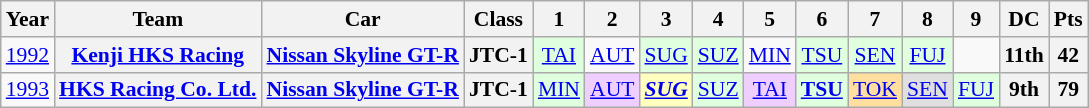<table class="wikitable" style="text-align:center; font-size:90%">
<tr>
<th>Year</th>
<th>Team</th>
<th>Car</th>
<th>Class</th>
<th>1</th>
<th>2</th>
<th>3</th>
<th>4</th>
<th>5</th>
<th>6</th>
<th>7</th>
<th>8</th>
<th>9</th>
<th>DC</th>
<th>Pts</th>
</tr>
<tr>
<td><a href='#'>1992</a></td>
<th><a href='#'>Kenji HKS Racing</a></th>
<th><a href='#'>Nissan Skyline GT-R</a></th>
<th>JTC-1</th>
<td style="background:#DFFFDF;"><a href='#'>TAI</a><br></td>
<td><a href='#'>AUT</a></td>
<td style="background:#DFFFDF;"><a href='#'>SUG</a><br></td>
<td style="background:#DFFFDF;"><a href='#'>SUZ</a><br></td>
<td><a href='#'>MIN</a></td>
<td style="background:#DFFFDF;"><a href='#'>TSU</a><br></td>
<td style="background:#DFFFDF;"><a href='#'>SEN</a><br></td>
<td style="background:#DFFFDF;"><a href='#'>FUJ</a><br></td>
<td></td>
<th>11th</th>
<th>42</th>
</tr>
<tr>
<td><a href='#'>1993</a></td>
<th><a href='#'>HKS Racing Co. Ltd.</a></th>
<th><a href='#'>Nissan Skyline GT-R</a></th>
<th>JTC-1</th>
<td style="background:#DFFFDF;"><a href='#'>MIN</a><br></td>
<td style="background:#EFCFFF;"><a href='#'>AUT</a><br></td>
<td style="background:#FFFFBF;"><strong><em><a href='#'>SUG</a></em></strong><br></td>
<td style="background:#DFFFDF;"><a href='#'>SUZ</a><br></td>
<td style="background:#EFCFFF;"><a href='#'>TAI</a><br></td>
<td style="background:#DFFFDF;"><strong><a href='#'>TSU</a></strong><br></td>
<td style="background:#FFDF9F;"><a href='#'>TOK</a><br></td>
<td style="background:#DFDFDF;"><a href='#'>SEN</a><br></td>
<td style="background:#DFFFDF;"><a href='#'>FUJ</a><br></td>
<th>9th</th>
<th>79</th>
</tr>
</table>
